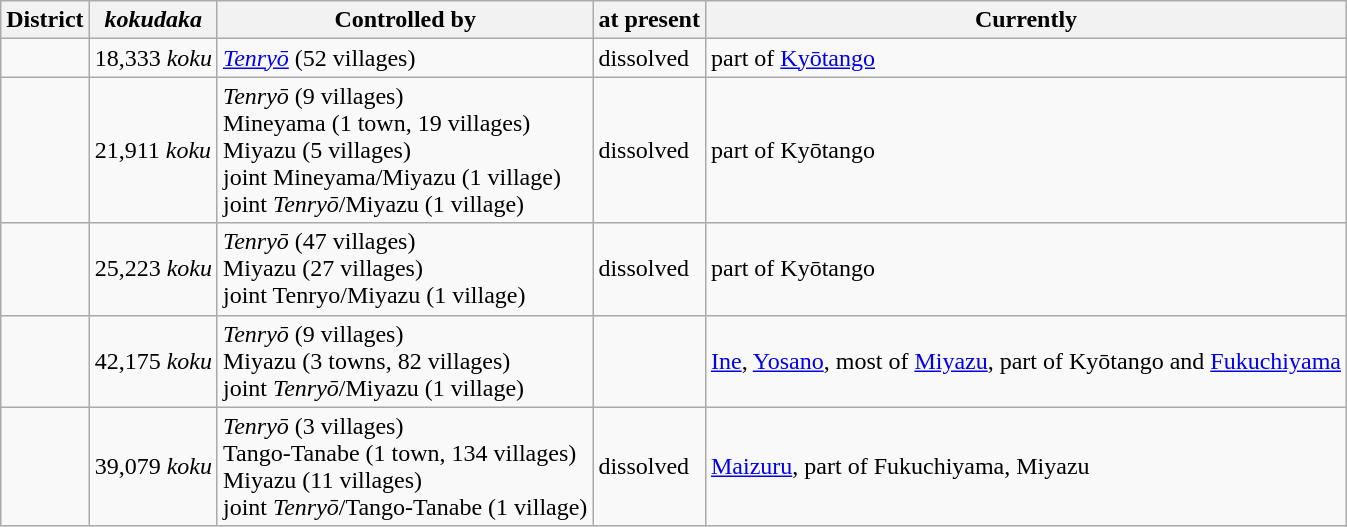<table class="wikitable">
<tr>
<th>District</th>
<th><em>kokudaka</em></th>
<th>Controlled by</th>
<th>at present</th>
<th>Currently</th>
</tr>
<tr>
<td></td>
<td>18,333 <em>koku</em></td>
<td><em><a href='#'>Tenryō</a></em> (52 villages)</td>
<td>dissolved</td>
<td>part of <a href='#'>Kyōtango</a></td>
</tr>
<tr>
<td></td>
<td>21,911 <em>koku</em></td>
<td><em>Tenryō</em> (9 villages)<br>Mineyama (1 town, 19 villages)<br>Miyazu (5 villages) <br>joint Mineyama/Miyazu (1 village)<br>joint <em>Tenryō</em>/Miyazu (1 village)</td>
<td>dissolved</td>
<td>part of Kyōtango</td>
</tr>
<tr>
<td></td>
<td>25,223 <em>koku</em></td>
<td><em>Tenryō</em> (47 villages)<br>Miyazu (27 villages)<br>joint Tenryo/Miyazu (1 village)</td>
<td>dissolved</td>
<td>part of Kyōtango</td>
</tr>
<tr>
<td></td>
<td>42,175 <em>koku</em></td>
<td><em>Tenryō</em> (9 villages)<br>Miyazu (3 towns, 82 villages)<br>joint <em>Tenryō</em>/Miyazu (1 village)</td>
<td></td>
<td><a href='#'>Ine</a>, <a href='#'>Yosano</a>, most of <a href='#'>Miyazu</a>, part of Kyōtango and <a href='#'>Fukuchiyama</a></td>
</tr>
<tr>
<td></td>
<td>39,079 <em>koku</em></td>
<td><em>Tenryō</em> (3 villages)<br>Tango-Tanabe (1 town, 134 villages)<br>Miyazu (11 villages)<br>joint <em>Tenryō</em>/Tango-Tanabe (1 village)</td>
<td>dissolved</td>
<td><a href='#'>Maizuru</a>, part of Fukuchiyama, Miyazu</td>
</tr>
</table>
